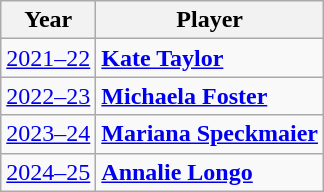<table class="wikitable" border="1">
<tr>
<th>Year</th>
<th>Player</th>
</tr>
<tr>
<td><a href='#'>2021–22</a></td>
<td style="text-align:left;"> <strong><a href='#'>Kate Taylor</a></strong></td>
</tr>
<tr>
<td><a href='#'>2022–23</a></td>
<td style="text-align:left;"> <strong><a href='#'>Michaela Foster</a></strong></td>
</tr>
<tr>
<td><a href='#'>2023–24</a></td>
<td> <strong><a href='#'>Mariana Speckmaier</a></strong></td>
</tr>
<tr>
<td><a href='#'>2024–25</a></td>
<td> <strong><a href='#'>Annalie Longo</a></strong></td>
</tr>
</table>
